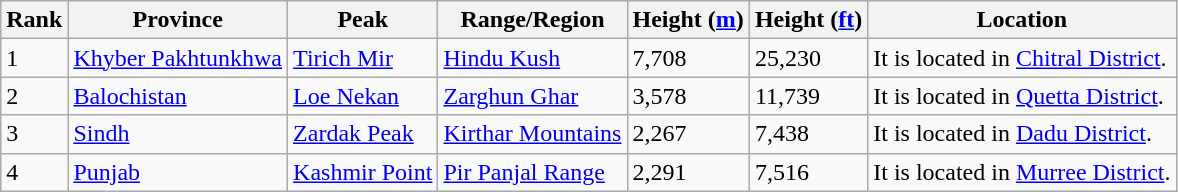<table class="wikitable sortable">
<tr>
<th>Rank</th>
<th>Province</th>
<th>Peak</th>
<th>Range/Region</th>
<th data-sort-type="numeric">Height (<a href='#'>m</a>)</th>
<th data-sort-type="numeric">Height (<a href='#'>ft</a>)</th>
<th>Location</th>
</tr>
<tr>
<td>1</td>
<td><a href='#'>Khyber Pakhtunkhwa</a></td>
<td><a href='#'>Tirich Mir</a></td>
<td><a href='#'>Hindu Kush</a></td>
<td>7,708</td>
<td>25,230</td>
<td>It is located in <a href='#'>Chitral District</a>.</td>
</tr>
<tr>
<td>2</td>
<td><a href='#'>Balochistan</a></td>
<td><a href='#'>Loe Nekan</a></td>
<td><a href='#'>Zarghun Ghar</a></td>
<td>3,578</td>
<td>11,739</td>
<td>It is located in <a href='#'>Quetta District</a>.</td>
</tr>
<tr>
<td>3</td>
<td><a href='#'>Sindh</a></td>
<td><a href='#'>Zardak Peak</a></td>
<td><a href='#'>Kirthar Mountains</a></td>
<td>2,267</td>
<td>7,438</td>
<td>It is located in <a href='#'>Dadu District</a>.</td>
</tr>
<tr>
<td>4</td>
<td><a href='#'>Punjab</a></td>
<td><a href='#'>Kashmir Point</a></td>
<td><a href='#'>Pir Panjal Range</a></td>
<td>2,291</td>
<td>7,516</td>
<td>It is located in <a href='#'>Murree District</a>.</td>
</tr>
</table>
